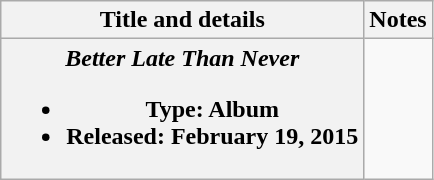<table class="wikitable plainrowheaders" style="text-align:center;">
<tr>
<th scope="col">Title and details</th>
<th scope="col">Notes</th>
</tr>
<tr>
<th scope="row"><strong><em>Better Late Than Never</em></strong><br><ul><li>Type: Album</li><li>Released: February 19, 2015</li></ul></th>
<td><br></td>
</tr>
</table>
